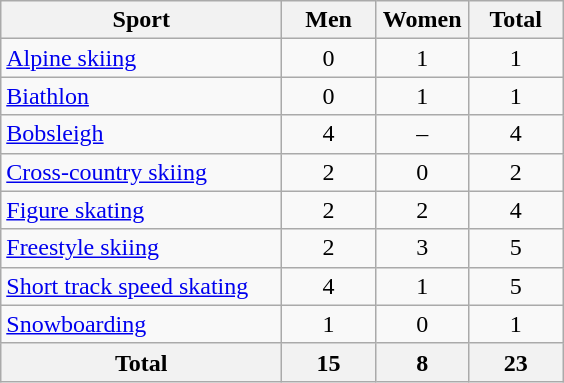<table class="wikitable sortable" style="text-align:center;">
<tr>
<th width=180>Sport</th>
<th width=55>Men</th>
<th width=55>Women</th>
<th width=55>Total</th>
</tr>
<tr>
<td align=left><a href='#'>Alpine skiing</a></td>
<td>0</td>
<td>1</td>
<td>1</td>
</tr>
<tr>
<td align=left><a href='#'>Biathlon</a></td>
<td>0</td>
<td>1</td>
<td>1</td>
</tr>
<tr>
<td align=left><a href='#'>Bobsleigh</a></td>
<td>4</td>
<td>–</td>
<td>4</td>
</tr>
<tr>
<td align=left><a href='#'>Cross-country skiing</a></td>
<td>2</td>
<td>0</td>
<td>2</td>
</tr>
<tr>
<td align=left><a href='#'>Figure skating</a></td>
<td>2</td>
<td>2</td>
<td>4</td>
</tr>
<tr>
<td align=left><a href='#'>Freestyle skiing</a></td>
<td>2</td>
<td>3</td>
<td>5</td>
</tr>
<tr>
<td align=left><a href='#'>Short track speed skating</a></td>
<td>4</td>
<td>1</td>
<td>5</td>
</tr>
<tr>
<td align=left><a href='#'>Snowboarding</a></td>
<td>1</td>
<td>0</td>
<td>1</td>
</tr>
<tr>
<th>Total</th>
<th>15</th>
<th>8</th>
<th>23</th>
</tr>
</table>
